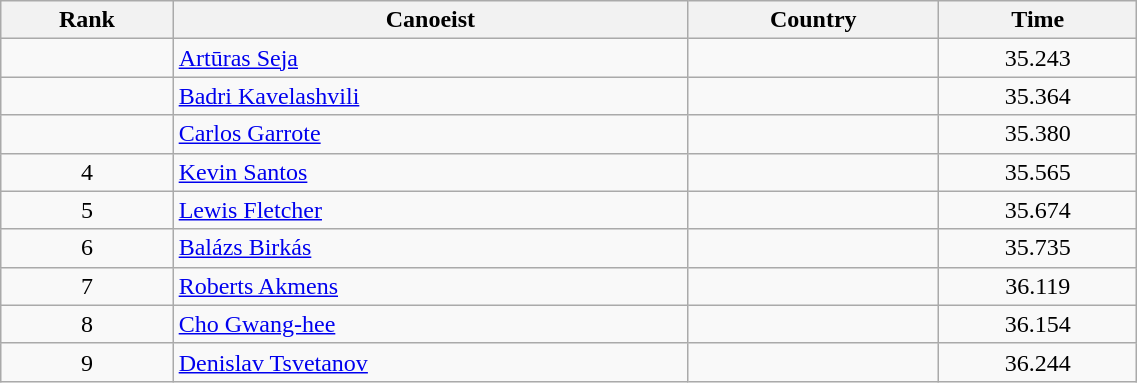<table class="wikitable" style="text-align:center;width: 60%">
<tr>
<th>Rank</th>
<th>Canoeist</th>
<th>Country</th>
<th>Time</th>
</tr>
<tr>
<td></td>
<td align="left"><a href='#'>Artūras Seja</a></td>
<td align="left"></td>
<td>35.243</td>
</tr>
<tr>
<td></td>
<td align="left"><a href='#'>Badri Kavelashvili</a></td>
<td align="left"></td>
<td>35.364</td>
</tr>
<tr>
<td></td>
<td align="left"><a href='#'>Carlos Garrote</a></td>
<td align="left"></td>
<td>35.380</td>
</tr>
<tr>
<td>4</td>
<td align="left"><a href='#'>Kevin Santos</a></td>
<td align="left"></td>
<td>35.565</td>
</tr>
<tr>
<td>5</td>
<td align="left"><a href='#'>Lewis Fletcher</a></td>
<td align="left"></td>
<td>35.674</td>
</tr>
<tr>
<td>6</td>
<td align="left"><a href='#'>Balázs Birkás</a></td>
<td align="left"></td>
<td>35.735</td>
</tr>
<tr>
<td>7</td>
<td align="left"><a href='#'>Roberts Akmens</a></td>
<td align="left"></td>
<td>36.119</td>
</tr>
<tr>
<td>8</td>
<td align="left"><a href='#'>Cho Gwang-hee</a></td>
<td align="left"></td>
<td>36.154</td>
</tr>
<tr>
<td>9</td>
<td align="left"><a href='#'>Denislav Tsvetanov</a></td>
<td align="left"></td>
<td>36.244</td>
</tr>
</table>
